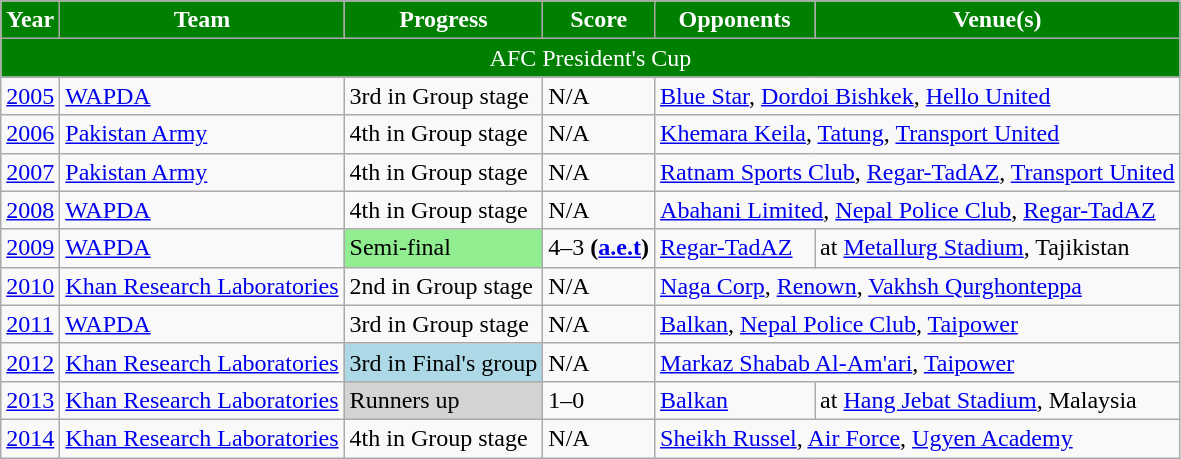<table class="wikitable">
<tr>
<th style="background:green; color:white; text-align:center;">Year</th>
<th style="background:green; color:white; text-align:center;">Team</th>
<th style="background:green; color:white; text-align:center;">Progress</th>
<th style="background:green; color:white; text-align:center;">Score</th>
<th style="background:green; color:white; text-align:center;">Opponents</th>
<th style="background:green; color:white; text-align:center;">Venue(s)</th>
</tr>
<tr>
<td colspan=6 style="background:green; color:white; text-align:center;">AFC President's Cup</td>
</tr>
<tr>
<td><a href='#'>2005</a></td>
<td><a href='#'>WAPDA</a></td>
<td>3rd in Group stage</td>
<td>N/A</td>
<td colspan="2"> <a href='#'>Blue Star</a>,  <a href='#'>Dordoi Bishkek</a>,  <a href='#'>Hello United</a></td>
</tr>
<tr>
<td><a href='#'>2006</a></td>
<td><a href='#'>Pakistan Army</a></td>
<td>4th in Group stage</td>
<td>N/A</td>
<td colspan="2"> <a href='#'>Khemara Keila</a>,  <a href='#'>Tatung</a>,  <a href='#'>Transport United</a></td>
</tr>
<tr>
<td><a href='#'>2007</a></td>
<td><a href='#'>Pakistan Army</a></td>
<td>4th in Group stage</td>
<td>N/A</td>
<td colspan="2"> <a href='#'>Ratnam Sports Club</a>,  <a href='#'>Regar-TadAZ</a>,  <a href='#'>Transport United</a></td>
</tr>
<tr>
<td><a href='#'>2008</a></td>
<td><a href='#'>WAPDA</a></td>
<td>4th in Group stage</td>
<td>N/A</td>
<td colspan="2"> <a href='#'>Abahani Limited</a>,  <a href='#'>Nepal Police Club</a>,  <a href='#'>Regar-TadAZ</a></td>
</tr>
<tr>
<td><a href='#'>2009</a></td>
<td><a href='#'>WAPDA</a></td>
<td style="background:lightgreen;">Semi-final</td>
<td>4–3 <strong>(<a href='#'>a.e.t</a>)</strong></td>
<td> <a href='#'>Regar-TadAZ</a></td>
<td>at <a href='#'>Metallurg Stadium</a>, Tajikistan</td>
</tr>
<tr>
<td><a href='#'>2010</a></td>
<td><a href='#'>Khan Research Laboratories</a></td>
<td>2nd in Group stage</td>
<td>N/A</td>
<td colspan="2"> <a href='#'>Naga Corp</a>,  <a href='#'>Renown</a>,  <a href='#'>Vakhsh Qurghonteppa</a></td>
</tr>
<tr>
<td><a href='#'>2011</a></td>
<td><a href='#'>WAPDA</a></td>
<td>3rd in Group stage</td>
<td>N/A</td>
<td colspan="2"> <a href='#'>Balkan</a>,  <a href='#'>Nepal Police Club</a>,  <a href='#'>Taipower</a></td>
</tr>
<tr>
<td><a href='#'>2012</a></td>
<td><a href='#'>Khan Research Laboratories</a></td>
<td style="background:lightblue;">3rd in Final's group</td>
<td>N/A</td>
<td colspan="2"> <a href='#'>Markaz Shabab Al-Am'ari</a>,  <a href='#'>Taipower</a></td>
</tr>
<tr>
<td><a href='#'>2013</a></td>
<td><a href='#'>Khan Research Laboratories</a></td>
<td style="background:lightgrey;">Runners up</td>
<td>1–0</td>
<td> <a href='#'>Balkan</a></td>
<td>at <a href='#'>Hang Jebat Stadium</a>, Malaysia</td>
</tr>
<tr>
<td><a href='#'>2014</a></td>
<td><a href='#'>Khan Research Laboratories</a></td>
<td>4th in Group stage</td>
<td>N/A</td>
<td colspan="2"> <a href='#'>Sheikh Russel</a>,  <a href='#'>Air Force</a>,  <a href='#'>Ugyen Academy</a></td>
</tr>
</table>
